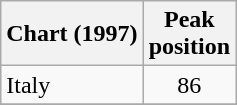<table class="wikitable">
<tr>
<th align="left">Chart (1997)</th>
<th align="left">Peak<br>position</th>
</tr>
<tr>
<td align="left">Italy</td>
<td align="center">86</td>
</tr>
<tr>
</tr>
</table>
